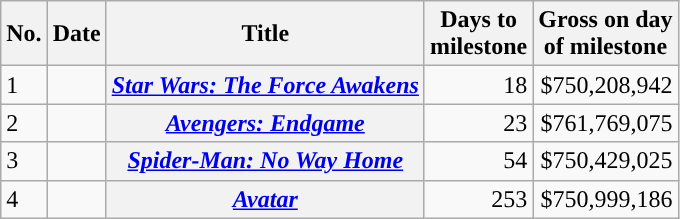<table class="wikitable">
<tr>
<th scope="col">No.</th>
<th scope="col">Date</th>
<th scope="col">Title</th>
<th scope="col">Days to <br>milestone</th>
<th scope="col">Gross on day <br>of milestone</th>
</tr>
<tr>
<td>1</td>
<td></td>
<th scope="row"><em><a href='#'>Star Wars: The Force Awakens</a></em></th>
<td style="text-align:right;">18</td>
<td style="text-align:right;">$750,208,942</td>
</tr>
<tr>
<td>2</td>
<td></td>
<th scope="row"><em><a href='#'>Avengers: Endgame</a></em></th>
<td style="text-align:right;">23</td>
<td style="text-align:right;">$761,769,075</td>
</tr>
<tr>
<td>3</td>
<td></td>
<th scope="row"><em><a href='#'>Spider-Man: No Way Home</a></em></th>
<td style="text-align:right;">54</td>
<td style="text-align:right;">$750,429,025</td>
</tr>
<tr>
<td>4</td>
<td></td>
<th scope="row"><em><a href='#'>Avatar</a></em></th>
<td style="text-align:right;">253</td>
<td style="text-align:right;">$750,999,186</td>
</tr>
</table>
